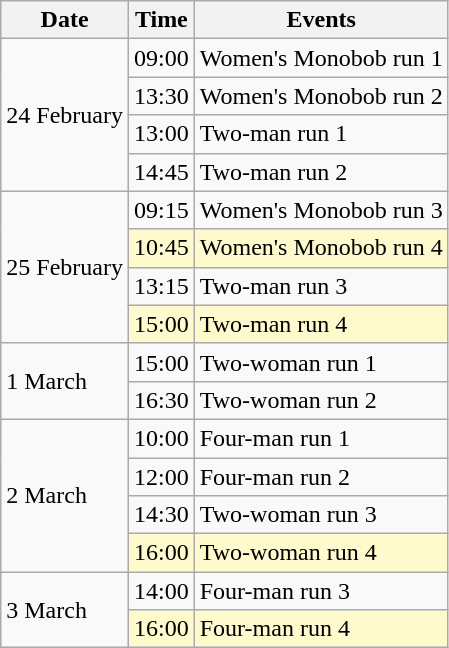<table class="wikitable">
<tr>
<th>Date</th>
<th>Time</th>
<th>Events</th>
</tr>
<tr>
<td rowspan=4>24 February</td>
<td>09:00</td>
<td>Women's Monobob run 1</td>
</tr>
<tr>
<td>13:30</td>
<td>Women's Monobob run 2</td>
</tr>
<tr>
<td>13:00</td>
<td>Two-man run 1</td>
</tr>
<tr>
<td>14:45</td>
<td>Two-man run 2</td>
</tr>
<tr>
<td rowspan=4>25 February</td>
<td>09:15</td>
<td>Women's Monobob run 3</td>
</tr>
<tr>
<td bgcolor="lemonchiffon">10:45</td>
<td bgcolor="lemonchiffon">Women's Monobob run 4</td>
</tr>
<tr>
<td>13:15</td>
<td>Two-man run 3</td>
</tr>
<tr>
<td bgcolor="lemonchiffon">15:00</td>
<td bgcolor="lemonchiffon">Two-man run 4</td>
</tr>
<tr>
<td rowspan=2>1 March</td>
<td>15:00</td>
<td>Two-woman run 1</td>
</tr>
<tr>
<td>16:30</td>
<td>Two-woman run 2</td>
</tr>
<tr>
<td rowspan=4>2 March</td>
<td>10:00</td>
<td>Four-man run 1</td>
</tr>
<tr>
<td>12:00</td>
<td>Four-man run 2</td>
</tr>
<tr>
<td>14:30</td>
<td>Two-woman run 3</td>
</tr>
<tr>
<td bgcolor="lemonchiffon">16:00</td>
<td bgcolor="lemonchiffon">Two-woman run 4</td>
</tr>
<tr>
<td rowspan=2>3 March</td>
<td>14:00</td>
<td>Four-man run 3</td>
</tr>
<tr>
<td bgcolor="lemonchiffon">16:00</td>
<td bgcolor="lemonchiffon">Four-man run 4</td>
</tr>
</table>
